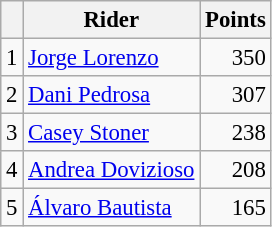<table class="wikitable" style="font-size: 95%;">
<tr>
<th></th>
<th>Rider</th>
<th>Points</th>
</tr>
<tr>
<td align=center>1</td>
<td> <a href='#'>Jorge Lorenzo</a></td>
<td align=right>350</td>
</tr>
<tr>
<td align=center>2</td>
<td> <a href='#'>Dani Pedrosa</a></td>
<td align=right>307</td>
</tr>
<tr>
<td align=center>3</td>
<td> <a href='#'>Casey Stoner</a></td>
<td align=right>238</td>
</tr>
<tr>
<td align=center>4</td>
<td> <a href='#'>Andrea Dovizioso</a></td>
<td align=right>208</td>
</tr>
<tr>
<td align=center>5</td>
<td> <a href='#'>Álvaro Bautista</a></td>
<td align=right>165</td>
</tr>
</table>
